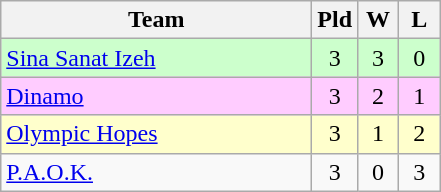<table class="wikitable" style="text-align:center">
<tr>
<th style="width:200px;">Team</th>
<th style="width:20px;">Pld</th>
<th style="width:20px;">W</th>
<th style="width:20px;">L</th>
</tr>
<tr style="background:#cfc">
<td style="text-align:left;"> <a href='#'>Sina Sanat Izeh</a></td>
<td>3</td>
<td>3</td>
<td>0</td>
</tr>
<tr style="background:#fcf;">
<td style="text-align:left;"> <a href='#'>Dinamo</a></td>
<td>3</td>
<td>2</td>
<td>1</td>
</tr>
<tr style="background:#ffc">
<td style="text-align:left;"> <a href='#'>Olympic Hopes</a></td>
<td>3</td>
<td>1</td>
<td>2</td>
</tr>
<tr>
<td style="text-align:left;"> <a href='#'>P.A.O.K.</a></td>
<td>3</td>
<td>0</td>
<td>3</td>
</tr>
</table>
